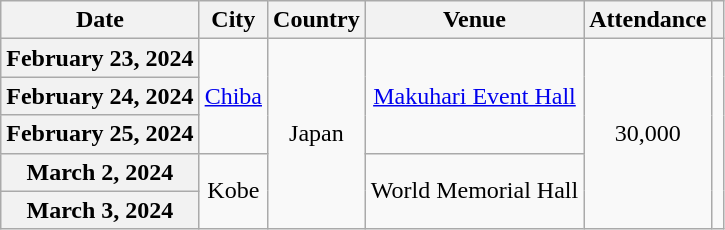<table class="wikitable plainrowheaders" style="text-align:center">
<tr>
<th scope="col">Date</th>
<th scope="col">City</th>
<th scope="col">Country</th>
<th scope="col">Venue</th>
<th scope="col">Attendance</th>
<th scope="col"></th>
</tr>
<tr>
<th scope="row">February 23, 2024</th>
<td rowspan="3"><a href='#'>Chiba</a></td>
<td rowspan="5">Japan</td>
<td rowspan="3"><a href='#'>Makuhari Event Hall</a></td>
<td rowspan="5">30,000</td>
<td rowspan="5"></td>
</tr>
<tr>
<th scope="row">February 24, 2024</th>
</tr>
<tr>
<th scope="row">February 25, 2024</th>
</tr>
<tr>
<th scope="row">March 2, 2024</th>
<td rowspan="2">Kobe</td>
<td rowspan="2">World Memorial Hall</td>
</tr>
<tr>
<th scope="row">March 3, 2024</th>
</tr>
</table>
